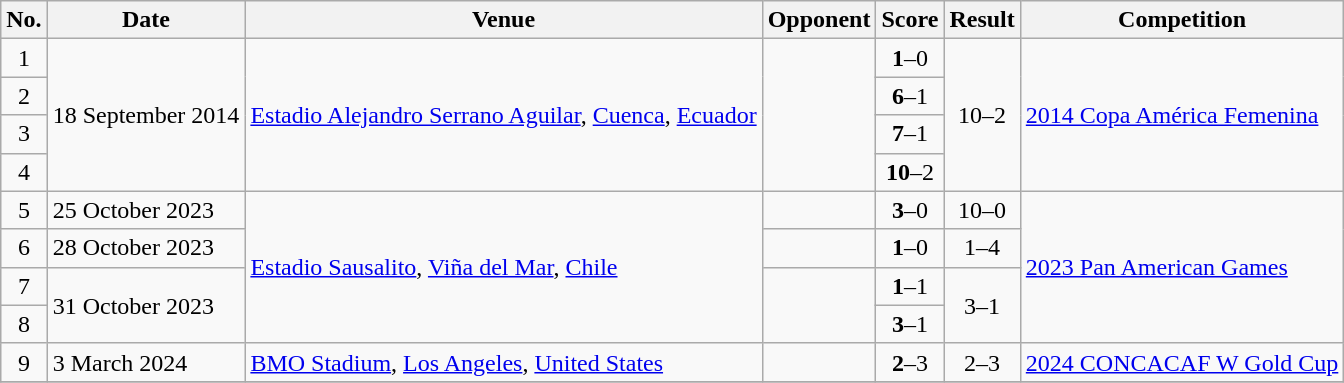<table class="wikitable">
<tr>
<th>No.</th>
<th>Date</th>
<th>Venue</th>
<th>Opponent</th>
<th>Score</th>
<th>Result</th>
<th>Competition</th>
</tr>
<tr>
<td style="text-align:center;">1</td>
<td rowspan=4>18 September 2014</td>
<td rowspan=4><a href='#'>Estadio Alejandro Serrano Aguilar</a>, <a href='#'>Cuenca</a>, <a href='#'>Ecuador</a></td>
<td rowspan=4></td>
<td style="text-align:center;"><strong>1</strong>–0</td>
<td rowspan=4 style="text-align:center;">10–2</td>
<td rowspan=4><a href='#'>2014 Copa América Femenina</a></td>
</tr>
<tr style="text-align:center;">
<td>2</td>
<td><strong>6</strong>–1</td>
</tr>
<tr style="text-align:center;">
<td>3</td>
<td><strong>7</strong>–1</td>
</tr>
<tr style="text-align:center;">
<td>4</td>
<td><strong>10</strong>–2</td>
</tr>
<tr>
<td style="text-align:center;">5</td>
<td>25 October 2023</td>
<td rowspan=4><a href='#'>Estadio Sausalito</a>, <a href='#'>Viña del Mar</a>, <a href='#'>Chile</a></td>
<td></td>
<td align=center><strong>3</strong>–0</td>
<td align=center>10–0</td>
<td rowspan=4><a href='#'>2023 Pan American Games</a></td>
</tr>
<tr>
<td style="text-align:center;">6</td>
<td>28 October 2023</td>
<td></td>
<td align=center><strong>1</strong>–0</td>
<td align=center>1–4</td>
</tr>
<tr>
<td style="text-align:center;">7</td>
<td rowspan=2>31 October 2023</td>
<td rowspan=2></td>
<td align=center><strong>1</strong>–1</td>
<td rowspan=2 align=center>3–1</td>
</tr>
<tr>
<td style="text-align:center;">8</td>
<td align=center><strong>3</strong>–1</td>
</tr>
<tr>
<td style="text-align:center;">9</td>
<td>3 March 2024</td>
<td><a href='#'>BMO Stadium</a>, <a href='#'>Los Angeles</a>, <a href='#'>United States</a></td>
<td></td>
<td align=center><strong>2</strong>–3</td>
<td align=center>2–3</td>
<td><a href='#'>2024 CONCACAF W Gold Cup</a></td>
</tr>
<tr>
</tr>
</table>
